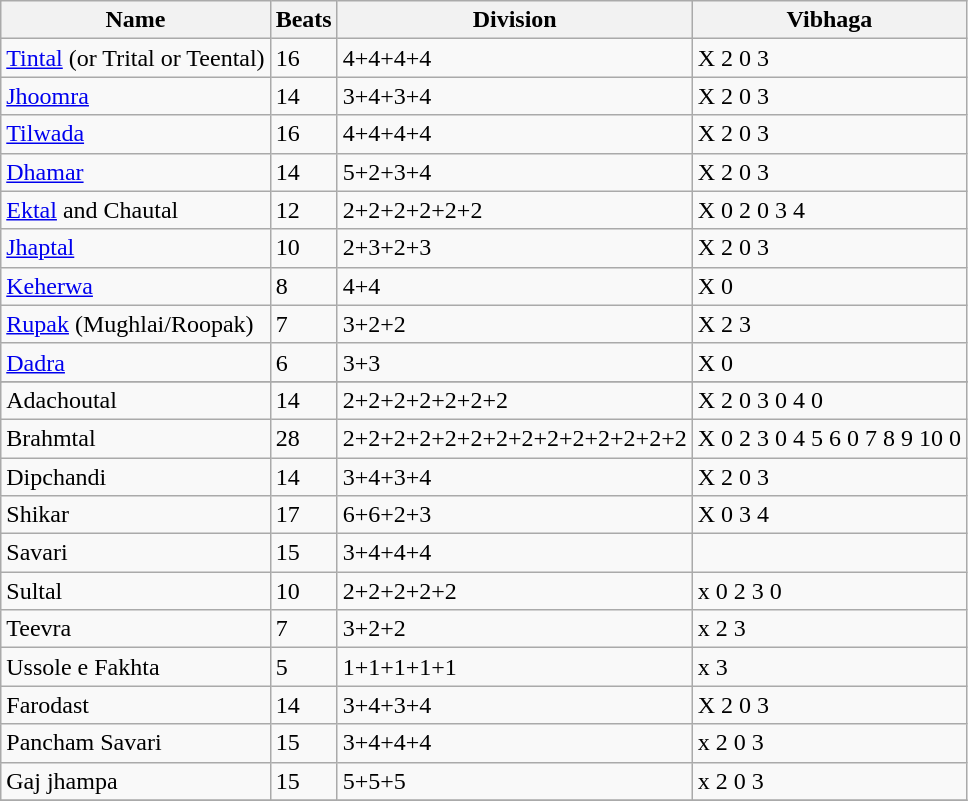<table class="wikitable">
<tr>
<th>Name</th>
<th>Beats</th>
<th>Division</th>
<th>Vibhaga</th>
</tr>
<tr>
<td><a href='#'>Tintal</a> (or Trital or Teental)</td>
<td>16</td>
<td>4+4+4+4</td>
<td>X 2 0 3</td>
</tr>
<tr>
<td><a href='#'>Jhoomra</a></td>
<td>14</td>
<td>3+4+3+4</td>
<td>X 2 0 3</td>
</tr>
<tr>
<td><a href='#'>Tilwada</a></td>
<td>16</td>
<td>4+4+4+4</td>
<td>X 2 0 3</td>
</tr>
<tr>
<td><a href='#'>Dhamar</a></td>
<td>14</td>
<td>5+2+3+4</td>
<td>X 2 0 3</td>
</tr>
<tr>
<td><a href='#'>Ektal</a> and Chautal</td>
<td>12</td>
<td>2+2+2+2+2+2</td>
<td>X 0 2 0 3 4</td>
</tr>
<tr>
<td><a href='#'>Jhaptal</a></td>
<td>10</td>
<td>2+3+2+3</td>
<td>X 2 0 3</td>
</tr>
<tr>
<td><a href='#'>Keherwa</a></td>
<td>8</td>
<td>4+4</td>
<td>X 0</td>
</tr>
<tr>
<td><a href='#'>Rupak</a> (Mughlai/Roopak)</td>
<td>7</td>
<td>3+2+2</td>
<td>X 2 3</td>
</tr>
<tr>
<td><a href='#'>Dadra</a></td>
<td>6</td>
<td>3+3</td>
<td>X 0</td>
</tr>
<tr>
</tr>
<tr>
<td>Adachoutal</td>
<td>14</td>
<td>2+2+2+2+2+2+2</td>
<td>X 2 0 3 0 4 0</td>
</tr>
<tr>
<td>Brahmtal</td>
<td>28</td>
<td>2+2+2+2+2+2+2+2+2+2+2+2+2+2</td>
<td>X 0 2 3 0 4 5 6 0 7 8 9 10 0</td>
</tr>
<tr>
<td>Dipchandi</td>
<td>14</td>
<td>3+4+3+4</td>
<td>X 2 0 3</td>
</tr>
<tr>
<td Shikar (tal)>Shikar</td>
<td>17</td>
<td>6+6+2+3</td>
<td>X 0 3 4</td>
</tr>
<tr>
<td Savari (tal)>Savari</td>
<td>15</td>
<td>3+4+4+4</td>
</tr>
<tr>
<td>Sultal</td>
<td>10</td>
<td>2+2+2+2+2</td>
<td>x 0 2 3 0</td>
</tr>
<tr>
<td>Teevra</td>
<td>7</td>
<td>3+2+2</td>
<td>x 2 3</td>
</tr>
<tr>
<td>Ussole e Fakhta</td>
<td>5</td>
<td>1+1+1+1+1</td>
<td>x 3</td>
</tr>
<tr>
<td>Farodast</td>
<td>14</td>
<td>3+4+3+4</td>
<td>X 2 0 3</td>
</tr>
<tr>
<td>Pancham Savari</td>
<td>15</td>
<td>3+4+4+4</td>
<td>x 2 0 3</td>
</tr>
<tr>
<td>Gaj jhampa</td>
<td>15</td>
<td>5+5+5</td>
<td>x 2 0 3</td>
</tr>
<tr>
</tr>
</table>
